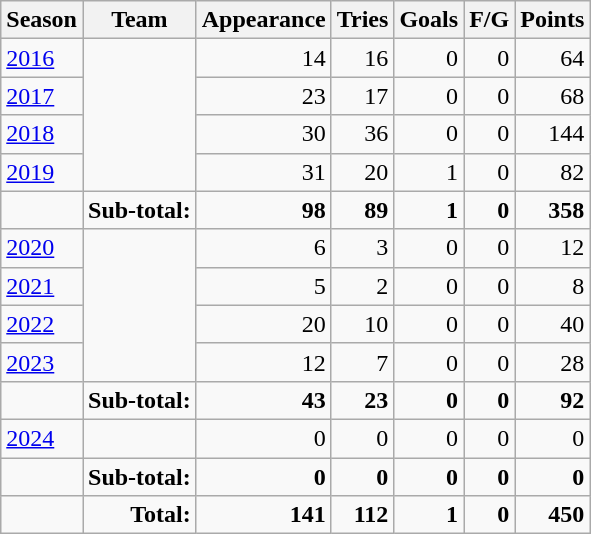<table class="wikitable">
<tr>
<th>Season</th>
<th>Team</th>
<th>Appearance</th>
<th>Tries</th>
<th>Goals</th>
<th>F/G</th>
<th>Points</th>
</tr>
<tr>
<td><a href='#'>2016</a></td>
<td align=left rowspan="4"></td>
<td align=right>14</td>
<td align=right>16</td>
<td align=right>0</td>
<td align=right>0</td>
<td align=right>64</td>
</tr>
<tr>
<td><a href='#'>2017</a></td>
<td align=right>23</td>
<td align=right>17</td>
<td align=right>0</td>
<td align=right>0</td>
<td align=right>68</td>
</tr>
<tr>
<td><a href='#'>2018</a></td>
<td align=right>30</td>
<td align=right>36</td>
<td align=right>0</td>
<td align=right>0</td>
<td align=right>144</td>
</tr>
<tr>
<td><a href='#'>2019</a></td>
<td align=right>31</td>
<td align=right>20</td>
<td align=right>1</td>
<td align=right>0</td>
<td align=right>82</td>
</tr>
<tr>
<td></td>
<td align=right><strong>Sub-total:</strong></td>
<td align=right><strong>98</strong></td>
<td align=right><strong>89</strong></td>
<td align=right><strong>1</strong></td>
<td align=right><strong>0</strong></td>
<td align=right><strong>358</strong></td>
</tr>
<tr>
<td><a href='#'>2020</a></td>
<td align=left rowspan="4"></td>
<td align=right>6</td>
<td align=right>3</td>
<td align=right>0</td>
<td align=right>0</td>
<td align=right>12</td>
</tr>
<tr>
<td><a href='#'>2021</a></td>
<td align=right>5</td>
<td align=right>2</td>
<td align=right>0</td>
<td align=right>0</td>
<td align=right>8</td>
</tr>
<tr>
<td><a href='#'>2022</a></td>
<td align=right>20</td>
<td align=right>10</td>
<td align=right>0</td>
<td align=right>0</td>
<td align=right>40</td>
</tr>
<tr>
<td><a href='#'>2023</a></td>
<td align=right>12</td>
<td align=right>7</td>
<td align=right>0</td>
<td align=right>0</td>
<td align=right>28</td>
</tr>
<tr>
<td></td>
<td align=right><strong>Sub-total:</strong></td>
<td align=right><strong>43</strong></td>
<td align=right><strong>23</strong></td>
<td align=right><strong>0</strong></td>
<td align=right><strong>0</strong></td>
<td align=right><strong>92</strong></td>
</tr>
<tr>
<td><a href='#'>2024</a></td>
<td align=left rowspan="1"></td>
<td align=right>0</td>
<td align=right>0</td>
<td align=right>0</td>
<td align=right>0</td>
<td align=right>0</td>
</tr>
<tr>
<td></td>
<td align=right><strong>Sub-total:</strong></td>
<td align=right><strong>0</strong></td>
<td align=right><strong>0</strong></td>
<td align=right><strong>0</strong></td>
<td align=right><strong>0</strong></td>
<td align=right><strong>0</strong></td>
</tr>
<tr>
<td></td>
<td align=right><strong>Total:</strong></td>
<td align=right><strong>141</strong></td>
<td align=right><strong>112</strong></td>
<td align=right><strong>1</strong></td>
<td align=right><strong>0</strong></td>
<td align=right><strong>450</strong></td>
</tr>
</table>
